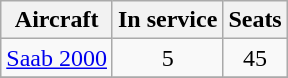<table class=wikitable style="text-align:center;">
<tr>
<th>Aircraft</th>
<th>In service</th>
<th>Seats</th>
</tr>
<tr>
<td><a href='#'>Saab 2000</a></td>
<td>5</td>
<td>45</td>
</tr>
<tr>
</tr>
</table>
